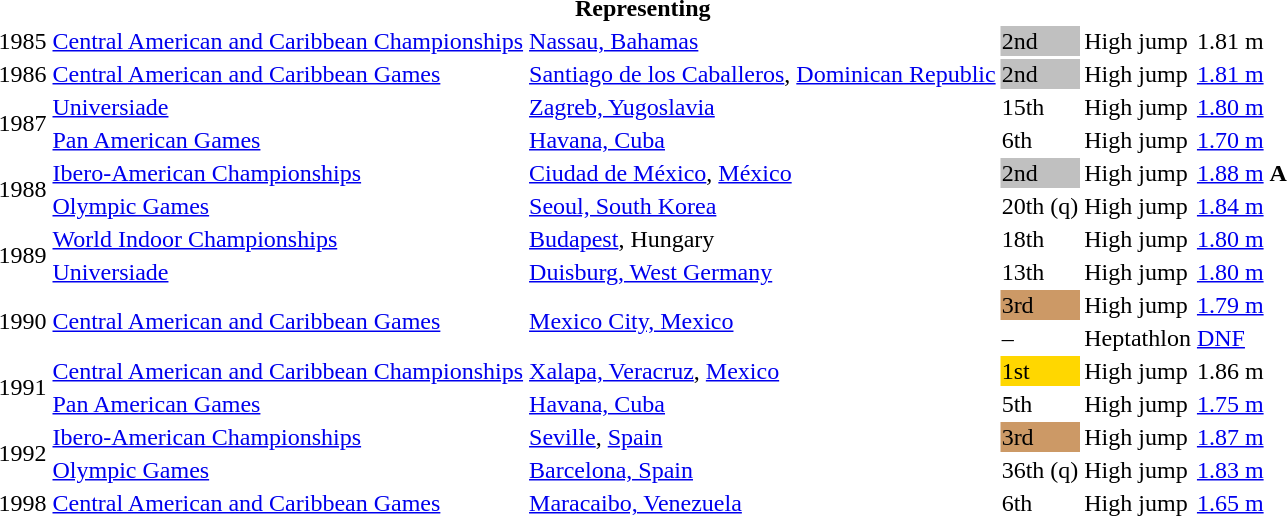<table>
<tr>
<th colspan="6">Representing </th>
</tr>
<tr>
<td>1985</td>
<td><a href='#'>Central American and Caribbean Championships</a></td>
<td><a href='#'>Nassau, Bahamas</a></td>
<td bgcolor="silver">2nd</td>
<td>High jump</td>
<td>1.81 m</td>
</tr>
<tr>
<td>1986</td>
<td><a href='#'>Central American and Caribbean Games</a></td>
<td><a href='#'>Santiago de los Caballeros</a>, <a href='#'>Dominican Republic</a></td>
<td bgcolor="silver">2nd</td>
<td>High jump</td>
<td><a href='#'>1.81 m</a></td>
</tr>
<tr>
<td rowspan=2>1987</td>
<td><a href='#'>Universiade</a></td>
<td><a href='#'>Zagreb, Yugoslavia</a></td>
<td>15th</td>
<td>High jump</td>
<td><a href='#'>1.80 m</a></td>
</tr>
<tr>
<td><a href='#'>Pan American Games</a></td>
<td><a href='#'>Havana, Cuba</a></td>
<td>6th</td>
<td>High jump</td>
<td><a href='#'>1.70 m</a></td>
</tr>
<tr>
<td rowspan=2>1988</td>
<td><a href='#'>Ibero-American Championships</a></td>
<td><a href='#'>Ciudad de México</a>, <a href='#'>México</a></td>
<td bgcolor=silver>2nd</td>
<td>High jump</td>
<td><a href='#'>1.88 m</a> <strong>A</strong></td>
</tr>
<tr>
<td><a href='#'>Olympic Games</a></td>
<td><a href='#'>Seoul, South Korea</a></td>
<td>20th (q)</td>
<td>High jump</td>
<td><a href='#'>1.84 m</a></td>
</tr>
<tr>
<td rowspan=2>1989</td>
<td><a href='#'>World Indoor Championships</a></td>
<td><a href='#'>Budapest</a>, Hungary</td>
<td>18th</td>
<td>High jump</td>
<td><a href='#'>1.80 m</a></td>
</tr>
<tr>
<td><a href='#'>Universiade</a></td>
<td><a href='#'>Duisburg, West Germany</a></td>
<td>13th</td>
<td>High jump</td>
<td><a href='#'>1.80 m</a></td>
</tr>
<tr>
<td rowspan=2>1990</td>
<td rowspan=2><a href='#'>Central American and Caribbean Games</a></td>
<td rowspan=2><a href='#'>Mexico City, Mexico</a></td>
<td bgcolor="cc9966">3rd</td>
<td>High jump</td>
<td><a href='#'>1.79 m</a></td>
</tr>
<tr>
<td>–</td>
<td>Heptathlon</td>
<td><a href='#'>DNF</a></td>
</tr>
<tr>
<td rowspan=2>1991</td>
<td><a href='#'>Central American and Caribbean Championships</a></td>
<td><a href='#'>Xalapa, Veracruz</a>, <a href='#'>Mexico</a></td>
<td bgcolor="gold">1st</td>
<td>High jump</td>
<td>1.86 m</td>
</tr>
<tr>
<td><a href='#'>Pan American Games</a></td>
<td><a href='#'>Havana, Cuba</a></td>
<td>5th</td>
<td>High jump</td>
<td><a href='#'>1.75 m</a></td>
</tr>
<tr>
<td rowspan=2>1992</td>
<td><a href='#'>Ibero-American Championships</a></td>
<td><a href='#'>Seville</a>, <a href='#'>Spain</a></td>
<td bgcolor="cc9966">3rd</td>
<td>High jump</td>
<td><a href='#'>1.87 m</a></td>
</tr>
<tr>
<td><a href='#'>Olympic Games</a></td>
<td><a href='#'>Barcelona, Spain</a></td>
<td>36th (q)</td>
<td>High jump</td>
<td><a href='#'>1.83 m</a></td>
</tr>
<tr>
<td>1998</td>
<td><a href='#'>Central American and Caribbean Games</a></td>
<td><a href='#'>Maracaibo, Venezuela</a></td>
<td>6th</td>
<td>High jump</td>
<td><a href='#'>1.65 m</a></td>
</tr>
</table>
